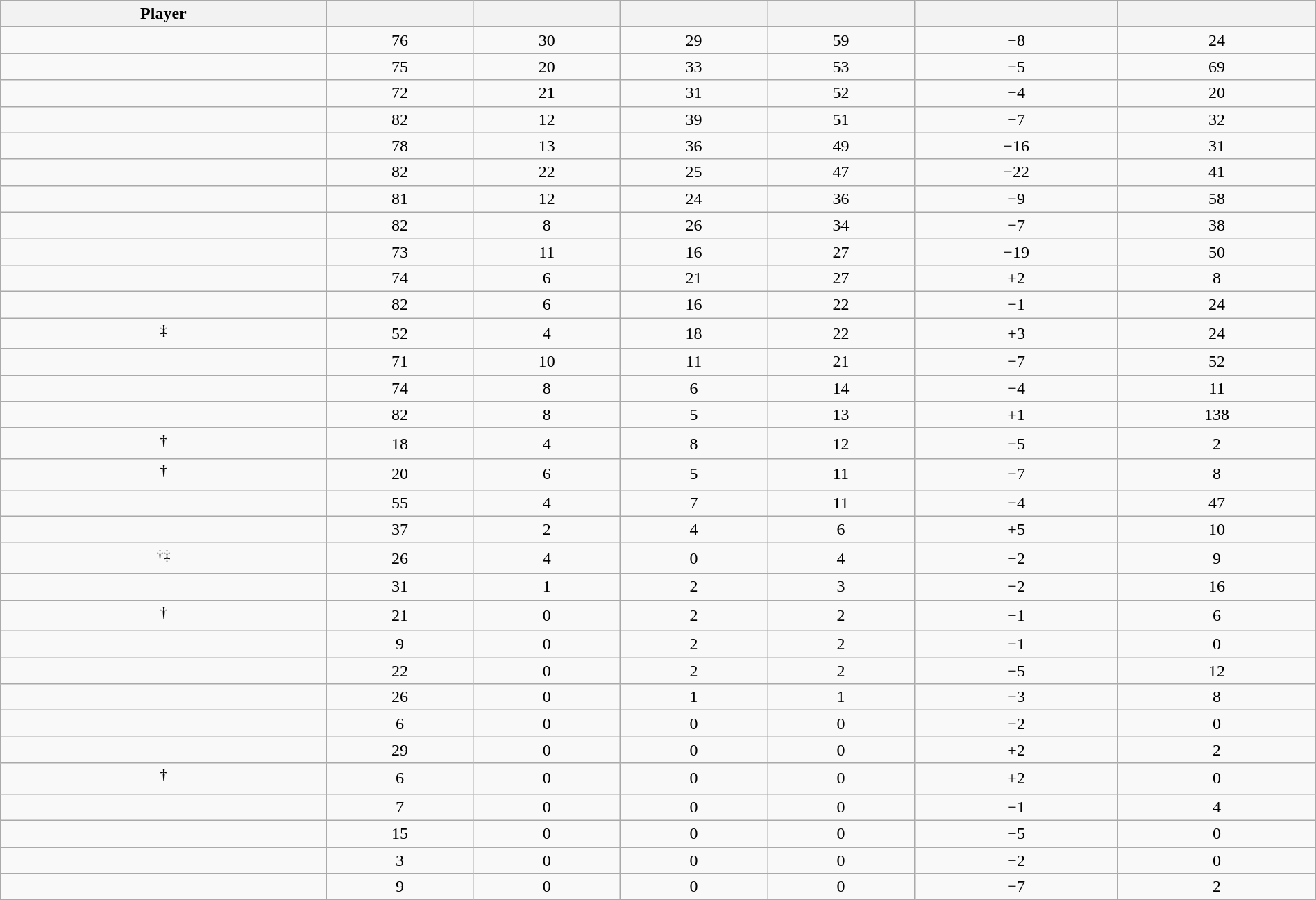<table class="wikitable sortable" style="width:100%; text-align:center;">
<tr align=center>
<th>Player</th>
<th></th>
<th></th>
<th></th>
<th></th>
<th data-sort-type="number"></th>
<th></th>
</tr>
<tr>
<td></td>
<td>76</td>
<td>30</td>
<td>29</td>
<td>59</td>
<td>−8</td>
<td>24</td>
</tr>
<tr>
<td></td>
<td>75</td>
<td>20</td>
<td>33</td>
<td>53</td>
<td>−5</td>
<td>69</td>
</tr>
<tr>
<td></td>
<td>72</td>
<td>21</td>
<td>31</td>
<td>52</td>
<td>−4</td>
<td>20</td>
</tr>
<tr>
<td></td>
<td>82</td>
<td>12</td>
<td>39</td>
<td>51</td>
<td>−7</td>
<td>32</td>
</tr>
<tr>
<td></td>
<td>78</td>
<td>13</td>
<td>36</td>
<td>49</td>
<td>−16</td>
<td>31</td>
</tr>
<tr>
<td></td>
<td>82</td>
<td>22</td>
<td>25</td>
<td>47</td>
<td>−22</td>
<td>41</td>
</tr>
<tr>
<td></td>
<td>81</td>
<td>12</td>
<td>24</td>
<td>36</td>
<td>−9</td>
<td>58</td>
</tr>
<tr>
<td></td>
<td>82</td>
<td>8</td>
<td>26</td>
<td>34</td>
<td>−7</td>
<td>38</td>
</tr>
<tr>
<td></td>
<td>73</td>
<td>11</td>
<td>16</td>
<td>27</td>
<td>−19</td>
<td>50</td>
</tr>
<tr>
<td></td>
<td>74</td>
<td>6</td>
<td>21</td>
<td>27</td>
<td>+2</td>
<td>8</td>
</tr>
<tr>
<td></td>
<td>82</td>
<td>6</td>
<td>16</td>
<td>22</td>
<td>−1</td>
<td>24</td>
</tr>
<tr>
<td><sup>‡</sup></td>
<td>52</td>
<td>4</td>
<td>18</td>
<td>22</td>
<td>+3</td>
<td>24</td>
</tr>
<tr>
<td></td>
<td>71</td>
<td>10</td>
<td>11</td>
<td>21</td>
<td>−7</td>
<td>52</td>
</tr>
<tr>
<td></td>
<td>74</td>
<td>8</td>
<td>6</td>
<td>14</td>
<td>−4</td>
<td>11</td>
</tr>
<tr>
<td></td>
<td>82</td>
<td>8</td>
<td>5</td>
<td>13</td>
<td>+1</td>
<td>138</td>
</tr>
<tr>
<td><sup>†</sup></td>
<td>18</td>
<td>4</td>
<td>8</td>
<td>12</td>
<td>−5</td>
<td>2</td>
</tr>
<tr>
<td><sup>†</sup></td>
<td>20</td>
<td>6</td>
<td>5</td>
<td>11</td>
<td>−7</td>
<td>8</td>
</tr>
<tr>
<td></td>
<td>55</td>
<td>4</td>
<td>7</td>
<td>11</td>
<td>−4</td>
<td>47</td>
</tr>
<tr>
<td></td>
<td>37</td>
<td>2</td>
<td>4</td>
<td>6</td>
<td>+5</td>
<td>10</td>
</tr>
<tr>
<td><sup>†‡</sup></td>
<td>26</td>
<td>4</td>
<td>0</td>
<td>4</td>
<td>−2</td>
<td>9</td>
</tr>
<tr>
<td></td>
<td>31</td>
<td>1</td>
<td>2</td>
<td>3</td>
<td>−2</td>
<td>16</td>
</tr>
<tr>
<td><sup>†</sup></td>
<td>21</td>
<td>0</td>
<td>2</td>
<td>2</td>
<td>−1</td>
<td>6</td>
</tr>
<tr>
<td></td>
<td>9</td>
<td>0</td>
<td>2</td>
<td>2</td>
<td>−1</td>
<td>0</td>
</tr>
<tr>
<td></td>
<td>22</td>
<td>0</td>
<td>2</td>
<td>2</td>
<td>−5</td>
<td>12</td>
</tr>
<tr>
<td></td>
<td>26</td>
<td>0</td>
<td>1</td>
<td>1</td>
<td>−3</td>
<td>8</td>
</tr>
<tr>
<td></td>
<td>6</td>
<td>0</td>
<td>0</td>
<td>0</td>
<td>−2</td>
<td>0</td>
</tr>
<tr>
<td></td>
<td>29</td>
<td>0</td>
<td>0</td>
<td>0</td>
<td>+2</td>
<td>2</td>
</tr>
<tr>
<td><sup>†</sup></td>
<td>6</td>
<td>0</td>
<td>0</td>
<td>0</td>
<td>+2</td>
<td>0</td>
</tr>
<tr>
<td></td>
<td>7</td>
<td>0</td>
<td>0</td>
<td>0</td>
<td>−1</td>
<td>4</td>
</tr>
<tr>
<td></td>
<td>15</td>
<td>0</td>
<td>0</td>
<td>0</td>
<td>−5</td>
<td>0</td>
</tr>
<tr>
<td></td>
<td>3</td>
<td>0</td>
<td>0</td>
<td>0</td>
<td>−2</td>
<td>0</td>
</tr>
<tr>
<td></td>
<td>9</td>
<td>0</td>
<td>0</td>
<td>0</td>
<td>−7</td>
<td>2</td>
</tr>
</table>
